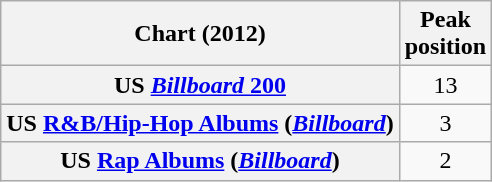<table class="wikitable sortable plainrowheaders" style="text-align:center;">
<tr>
<th scope="col">Chart (2012)</th>
<th scope="col">Peak<br>position</th>
</tr>
<tr>
<th scope="row">US <a href='#'><em>Billboard</em> 200</a></th>
<td>13</td>
</tr>
<tr>
<th scope="row">US <a href='#'>R&B/Hip-Hop Albums</a> (<em><a href='#'>Billboard</a></em>)</th>
<td>3</td>
</tr>
<tr>
<th scope="row">US <a href='#'>Rap Albums</a> (<em><a href='#'>Billboard</a></em>)</th>
<td>2</td>
</tr>
</table>
